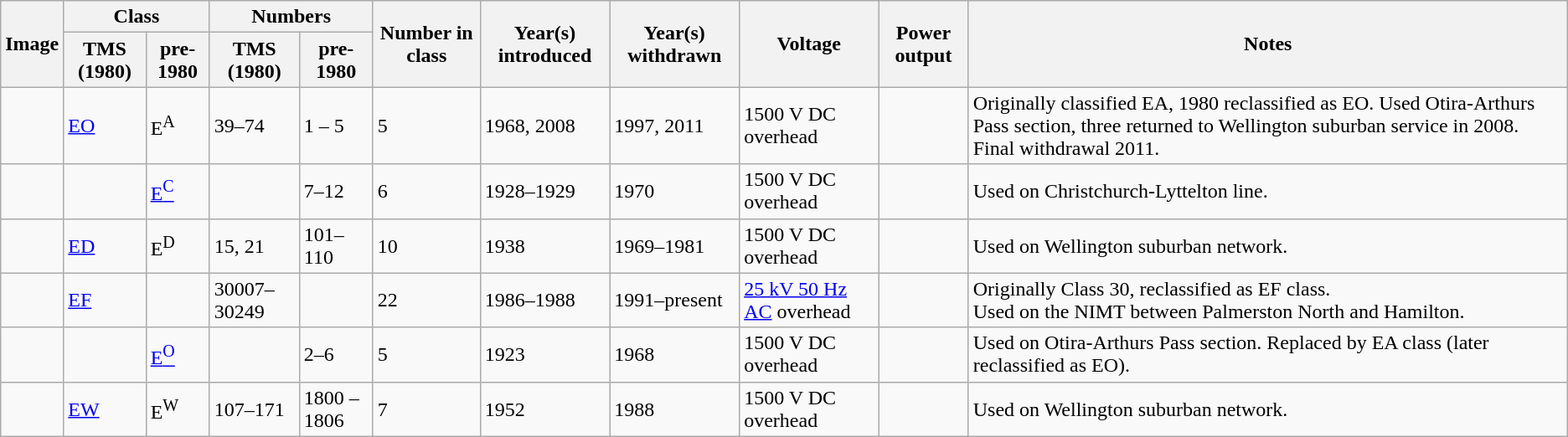<table class="wikitable" border="1">
<tr>
<th rowspan=2>Image</th>
<th colspan=2>Class</th>
<th colspan=2>Numbers</th>
<th rowspan=2>Number in class</th>
<th rowspan=2>Year(s) introduced</th>
<th rowspan=2>Year(s) withdrawn</th>
<th rowspan=2>Voltage</th>
<th rowspan=2>Power output</th>
<th rowspan=2>Notes</th>
</tr>
<tr>
<th>TMS (1980)</th>
<th>pre-1980</th>
<th>TMS (1980)</th>
<th>pre-1980</th>
</tr>
<tr>
<td></td>
<td><a href='#'>EO</a></td>
<td>E<sup>A</sup></td>
<td>39–74</td>
<td>1 – 5</td>
<td>5</td>
<td>1968, 2008</td>
<td>1997, 2011</td>
<td>1500 V DC overhead</td>
<td></td>
<td>Originally classified EA, 1980 reclassified as EO. Used Otira-Arthurs Pass section, three returned to Wellington suburban service in 2008. Final withdrawal 2011.</td>
</tr>
<tr>
<td></td>
<td></td>
<td><a href='#'>E<sup>C</sup></a></td>
<td></td>
<td>7–12</td>
<td>6</td>
<td>1928–1929</td>
<td>1970</td>
<td>1500 V DC overhead</td>
<td></td>
<td>Used on Christchurch-Lyttelton line.</td>
</tr>
<tr>
<td></td>
<td><a href='#'>ED</a></td>
<td>E<sup>D</sup></td>
<td>15, 21</td>
<td>101–110</td>
<td>10</td>
<td>1938</td>
<td>1969–1981</td>
<td>1500 V DC overhead</td>
<td></td>
<td>Used on Wellington suburban network.</td>
</tr>
<tr>
<td></td>
<td><a href='#'>EF</a></td>
<td></td>
<td>30007–30249</td>
<td></td>
<td>22</td>
<td>1986–1988</td>
<td>1991–present</td>
<td><a href='#'>25 kV 50 Hz AC</a> overhead</td>
<td></td>
<td>Originally Class 30, reclassified as EF class.<br>Used on the NIMT between Palmerston North and Hamilton.</td>
</tr>
<tr>
<td></td>
<td></td>
<td><a href='#'>E<sup>O</sup></a></td>
<td></td>
<td>2–6</td>
<td>5</td>
<td>1923</td>
<td>1968</td>
<td>1500 V DC overhead</td>
<td></td>
<td>Used on Otira-Arthurs Pass section. Replaced by EA class (later reclassified as EO).</td>
</tr>
<tr>
<td></td>
<td><a href='#'>EW</a></td>
<td>E<sup>W</sup></td>
<td>107–171</td>
<td>1800 – 1806</td>
<td>7</td>
<td>1952</td>
<td>1988</td>
<td>1500 V DC overhead</td>
<td></td>
<td>Used on Wellington suburban network.</td>
</tr>
</table>
